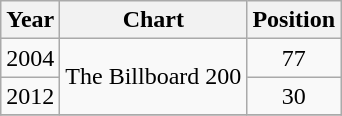<table class="wikitable">
<tr>
<th>Year</th>
<th>Chart</th>
<th>Position</th>
</tr>
<tr>
<td>2004</td>
<td rowspan="2">The Billboard 200</td>
<td align="center">77</td>
</tr>
<tr>
<td>2012</td>
<td align="center">30</td>
</tr>
<tr>
</tr>
</table>
